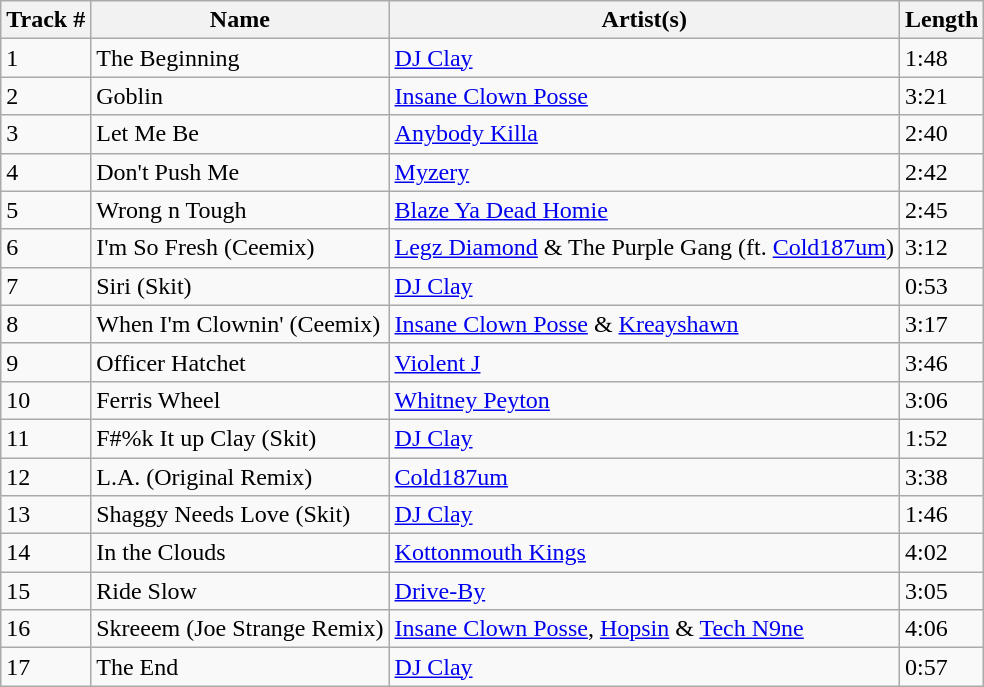<table class="wikitable">
<tr>
<th>Track #</th>
<th>Name</th>
<th>Artist(s)</th>
<th>Length</th>
</tr>
<tr>
<td>1</td>
<td>The Beginning</td>
<td><a href='#'>DJ Clay</a></td>
<td>1:48</td>
</tr>
<tr>
<td>2</td>
<td>Goblin</td>
<td><a href='#'>Insane Clown Posse</a></td>
<td>3:21</td>
</tr>
<tr>
<td>3</td>
<td>Let Me Be</td>
<td><a href='#'>Anybody Killa</a></td>
<td>2:40</td>
</tr>
<tr>
<td>4</td>
<td>Don't Push Me</td>
<td><a href='#'>Myzery</a></td>
<td>2:42</td>
</tr>
<tr>
<td>5</td>
<td>Wrong n Tough</td>
<td><a href='#'>Blaze Ya Dead Homie</a></td>
<td>2:45</td>
</tr>
<tr>
<td>6</td>
<td>I'm So Fresh (Ceemix)</td>
<td><a href='#'>Legz Diamond</a> & The Purple Gang (ft. <a href='#'>Cold187um</a>)</td>
<td>3:12</td>
</tr>
<tr>
<td>7</td>
<td>Siri (Skit)</td>
<td><a href='#'>DJ Clay</a></td>
<td>0:53</td>
</tr>
<tr>
<td>8</td>
<td>When I'm Clownin' (Ceemix)</td>
<td><a href='#'>Insane Clown Posse</a> & <a href='#'>Kreayshawn</a></td>
<td>3:17</td>
</tr>
<tr>
<td>9</td>
<td>Officer Hatchet</td>
<td><a href='#'>Violent J</a></td>
<td>3:46</td>
</tr>
<tr>
<td>10</td>
<td>Ferris Wheel</td>
<td><a href='#'>Whitney Peyton</a></td>
<td>3:06</td>
</tr>
<tr>
<td>11</td>
<td>F#%k It up Clay (Skit)</td>
<td><a href='#'>DJ Clay</a></td>
<td>1:52</td>
</tr>
<tr>
<td>12</td>
<td>L.A. (Original Remix)</td>
<td><a href='#'>Cold187um</a></td>
<td>3:38</td>
</tr>
<tr>
<td>13</td>
<td>Shaggy Needs Love (Skit)</td>
<td><a href='#'>DJ Clay</a></td>
<td>1:46</td>
</tr>
<tr>
<td>14</td>
<td>In the Clouds</td>
<td><a href='#'>Kottonmouth Kings</a></td>
<td>4:02</td>
</tr>
<tr>
<td>15</td>
<td>Ride Slow</td>
<td><a href='#'>Drive-By</a></td>
<td>3:05</td>
</tr>
<tr>
<td>16</td>
<td>Skreeem (Joe Strange Remix)</td>
<td><a href='#'>Insane Clown Posse</a>, <a href='#'>Hopsin</a> & <a href='#'>Tech N9ne</a></td>
<td>4:06</td>
</tr>
<tr>
<td>17</td>
<td>The End</td>
<td><a href='#'>DJ Clay</a></td>
<td>0:57</td>
</tr>
</table>
